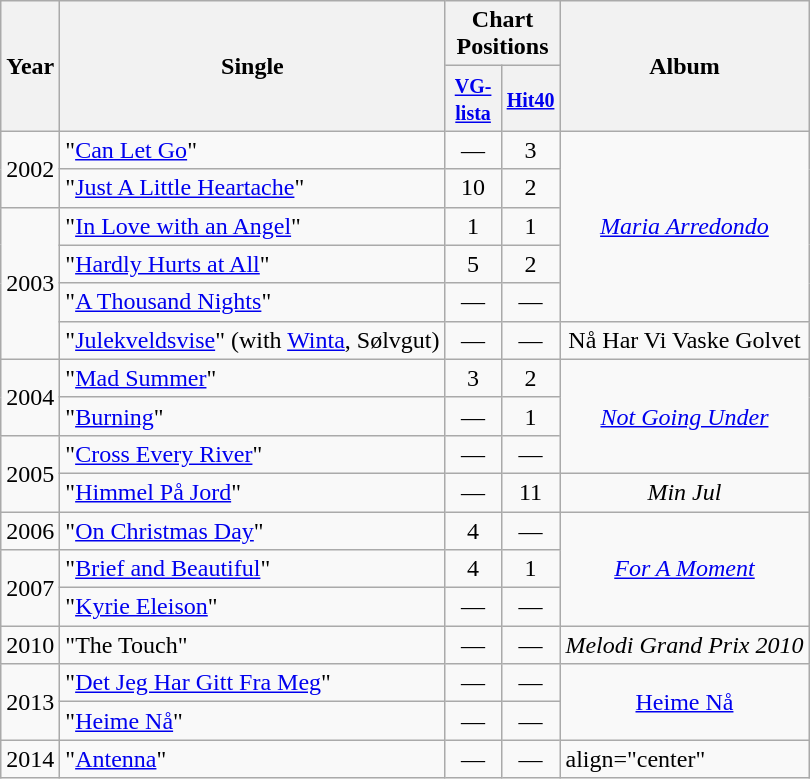<table class="wikitable">
<tr>
<th rowspan="2">Year</th>
<th rowspan="2">Single</th>
<th colspan="2">Chart Positions</th>
<th rowspan="2">Album</th>
</tr>
<tr>
<th width="30"><small><a href='#'>VG-lista</a></small></th>
<th width="30"><small><a href='#'>Hit40</a></small></th>
</tr>
<tr>
<td align="center" rowspan="2">2002</td>
<td>"<a href='#'>Can Let Go</a>"</td>
<td align="center">—</td>
<td align="center">3</td>
<td align="center" rowspan="5"><em><a href='#'>Maria Arredondo</a></em></td>
</tr>
<tr>
<td>"<a href='#'>Just A Little Heartache</a>"</td>
<td align="center">10</td>
<td align="center">2</td>
</tr>
<tr>
<td align="center" rowspan="4">2003</td>
<td>"<a href='#'>In Love with an Angel</a>"</td>
<td align="center">1</td>
<td align="center">1</td>
</tr>
<tr>
<td>"<a href='#'>Hardly Hurts at All</a>"</td>
<td align="center">5</td>
<td align="center">2</td>
</tr>
<tr>
<td>"<a href='#'>A Thousand Nights</a>"</td>
<td align="center">—</td>
<td align="center">—</td>
</tr>
<tr>
<td>"<a href='#'>Julekveldsvise</a>" (with <a href='#'>Winta</a>, Sølvgut)</td>
<td align="center">—</td>
<td align="center">—</td>
<td align="center" rowspan="1">Nå Har Vi Vaske Golvet</td>
</tr>
<tr>
<td align="center" rowspan="2">2004</td>
<td>"<a href='#'>Mad Summer</a>"</td>
<td align="center">3</td>
<td align="center">2</td>
<td align="center" rowspan="3"><em><a href='#'>Not Going Under</a></em></td>
</tr>
<tr>
<td>"<a href='#'>Burning</a>"</td>
<td align="center">—</td>
<td align="center">1</td>
</tr>
<tr>
<td align="center" rowspan="2">2005</td>
<td>"<a href='#'>Cross Every River</a>"</td>
<td align="center">—</td>
<td align="center">—</td>
</tr>
<tr>
<td>"<a href='#'>Himmel På Jord</a>"</td>
<td align="center">—</td>
<td align="center">11</td>
<td align="center" rowspan="1"><em>Min Jul</em></td>
</tr>
<tr>
<td align="center" rowspan="1">2006</td>
<td>"<a href='#'>On Christmas Day</a>"</td>
<td align="center">4</td>
<td align="center">—</td>
<td align="center" rowspan="3"><em><a href='#'>For A Moment</a></em></td>
</tr>
<tr>
<td align="center" rowspan="2">2007</td>
<td>"<a href='#'>Brief and Beautiful</a>"</td>
<td align="center">4</td>
<td align="center">1</td>
</tr>
<tr>
<td>"<a href='#'>Kyrie Eleison</a>"</td>
<td align="center">—</td>
<td align="center">—</td>
</tr>
<tr>
<td align="center" rowspan="1">2010</td>
<td>"The Touch"</td>
<td align="center">—</td>
<td align="center">—</td>
<td align="center" rowspan="1"><em>Melodi Grand Prix 2010</em></td>
</tr>
<tr>
<td align="center" rowspan="2">2013</td>
<td>"<a href='#'>Det Jeg Har Gitt Fra Meg</a>"</td>
<td align="center">—</td>
<td align="center">—</td>
<td align="center" rowspan="2"><a href='#'>Heime Nå</a></td>
</tr>
<tr>
<td>"<a href='#'>Heime Nå</a>"</td>
<td align="center">—</td>
<td align="center">—</td>
</tr>
<tr>
<td align="center" rowspan="1">2014</td>
<td>"<a href='#'>Antenna</a>"</td>
<td align="center">—</td>
<td align="center">—</td>
<td>align="center" </td>
</tr>
</table>
